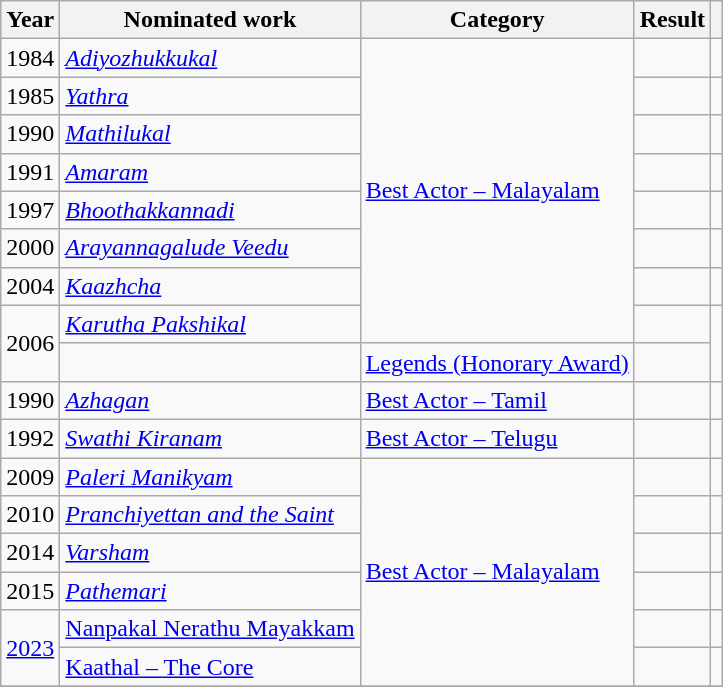<table class="wikitable">
<tr>
<th>Year</th>
<th>Nominated work</th>
<th>Category</th>
<th>Result</th>
<th></th>
</tr>
<tr>
<td>1984</td>
<td><em><a href='#'>Adiyozhukkukal</a></em></td>
<td rowspan="8"><a href='#'>Best Actor – Malayalam</a></td>
<td></td>
<td></td>
</tr>
<tr>
<td>1985</td>
<td><em><a href='#'>Yathra</a></em></td>
<td></td>
<td></td>
</tr>
<tr>
<td>1990</td>
<td><em><a href='#'>Mathilukal</a></em></td>
<td></td>
<td></td>
</tr>
<tr>
<td>1991</td>
<td><em><a href='#'>Amaram</a></em></td>
<td></td>
<td></td>
</tr>
<tr>
<td>1997</td>
<td><em><a href='#'>Bhoothakkannadi</a></em></td>
<td></td>
<td></td>
</tr>
<tr>
<td>2000</td>
<td><em><a href='#'>Arayannagalude Veedu</a></em></td>
<td></td>
<td></td>
</tr>
<tr>
<td>2004</td>
<td><em><a href='#'>Kaazhcha</a></em></td>
<td></td>
<td></td>
</tr>
<tr>
<td rowspan=2>2006</td>
<td><em><a href='#'>Karutha Pakshikal</a></em></td>
<td></td>
<td rowspan=2></td>
</tr>
<tr>
<td></td>
<td><a href='#'>Legends (Honorary Award)</a></td>
<td></td>
</tr>
<tr>
<td>1990</td>
<td><em><a href='#'>Azhagan</a></em></td>
<td><a href='#'>Best Actor – Tamil</a></td>
<td></td>
<td></td>
</tr>
<tr>
<td>1992</td>
<td><em><a href='#'>Swathi Kiranam</a></em></td>
<td><a href='#'>Best Actor – Telugu</a></td>
<td></td>
<td></td>
</tr>
<tr>
<td>2009</td>
<td><em><a href='#'>Paleri Manikyam</a></em></td>
<td rowspan="6"><a href='#'>Best Actor – Malayalam</a></td>
<td></td>
<td></td>
</tr>
<tr>
<td>2010</td>
<td><em><a href='#'>Pranchiyettan and the Saint</a></em></td>
<td></td>
<td></td>
</tr>
<tr>
<td>2014</td>
<td><em><a href='#'>Varsham</a></em></td>
<td></td>
<td></td>
</tr>
<tr>
<td>2015</td>
<td><em><a href='#'>Pathemari</a></em></td>
<td></td>
<td></td>
</tr>
<tr>
<td rowspan="2"><a href='#'>2023</a></td>
<td><a href='#'>Nanpakal Nerathu Mayakkam</a></td>
<td></td>
<td></td>
</tr>
<tr>
<td><a href='#'>Kaathal – The Core</a></td>
<td></td>
<td></td>
</tr>
<tr>
</tr>
</table>
